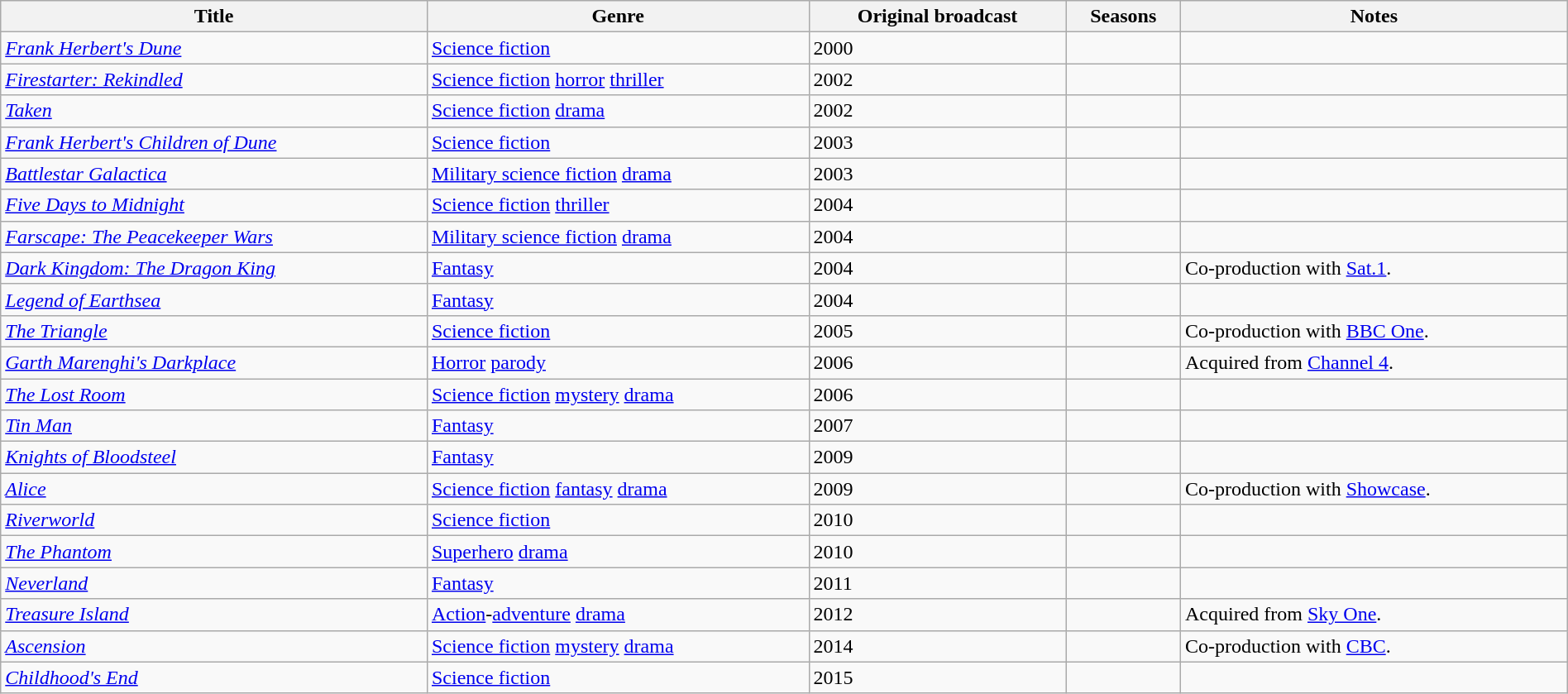<table class="wikitable sortable" style="width:100%;">
<tr>
<th>Title</th>
<th>Genre</th>
<th>Original broadcast</th>
<th>Seasons</th>
<th>Notes</th>
</tr>
<tr>
<td><em><a href='#'>Frank Herbert's Dune</a></em></td>
<td><a href='#'>Science fiction</a></td>
<td>2000</td>
<td></td>
<td></td>
</tr>
<tr>
<td><em><a href='#'>Firestarter: Rekindled</a></em></td>
<td><a href='#'>Science fiction</a> <a href='#'>horror</a> <a href='#'>thriller</a></td>
<td>2002</td>
<td></td>
<td></td>
</tr>
<tr>
<td><em><a href='#'>Taken</a></em></td>
<td><a href='#'>Science fiction</a> <a href='#'>drama</a></td>
<td>2002</td>
<td></td>
<td></td>
</tr>
<tr>
<td><em><a href='#'>Frank Herbert's Children of Dune</a></em></td>
<td><a href='#'>Science fiction</a></td>
<td>2003</td>
<td></td>
<td></td>
</tr>
<tr>
<td><em><a href='#'>Battlestar Galactica</a></em></td>
<td><a href='#'>Military science fiction</a> <a href='#'>drama</a></td>
<td>2003</td>
<td></td>
<td></td>
</tr>
<tr>
<td><em><a href='#'>Five Days to Midnight</a></em></td>
<td><a href='#'>Science fiction</a> <a href='#'>thriller</a></td>
<td>2004</td>
<td></td>
<td></td>
</tr>
<tr>
<td><em><a href='#'>Farscape: The Peacekeeper Wars</a></em></td>
<td><a href='#'>Military science fiction</a> <a href='#'>drama</a></td>
<td>2004</td>
<td></td>
<td></td>
</tr>
<tr>
<td><em><a href='#'>Dark Kingdom: The Dragon King</a></em></td>
<td><a href='#'>Fantasy</a></td>
<td>2004</td>
<td></td>
<td>Co-production with <a href='#'>Sat.1</a>.</td>
</tr>
<tr>
<td><em><a href='#'>Legend of Earthsea</a></em></td>
<td><a href='#'>Fantasy</a></td>
<td>2004</td>
<td></td>
<td></td>
</tr>
<tr>
<td><em><a href='#'>The Triangle</a></em></td>
<td><a href='#'>Science fiction</a></td>
<td>2005</td>
<td></td>
<td>Co-production with <a href='#'>BBC One</a>.</td>
</tr>
<tr>
<td><em><a href='#'>Garth Marenghi's Darkplace</a></em></td>
<td><a href='#'>Horror</a> <a href='#'>parody</a></td>
<td>2006</td>
<td></td>
<td>Acquired from <a href='#'>Channel 4</a>.</td>
</tr>
<tr>
<td><em><a href='#'>The Lost Room</a></em></td>
<td><a href='#'>Science fiction</a> <a href='#'>mystery</a> <a href='#'>drama</a></td>
<td>2006</td>
<td></td>
<td></td>
</tr>
<tr>
<td><em><a href='#'>Tin Man</a></em></td>
<td><a href='#'>Fantasy</a></td>
<td>2007</td>
<td></td>
<td></td>
</tr>
<tr>
<td><em><a href='#'>Knights of Bloodsteel</a></em></td>
<td><a href='#'>Fantasy</a></td>
<td>2009</td>
<td></td>
<td></td>
</tr>
<tr>
<td><em><a href='#'>Alice</a></em></td>
<td><a href='#'>Science fiction</a> <a href='#'>fantasy</a> <a href='#'>drama</a></td>
<td>2009</td>
<td></td>
<td>Co-production with <a href='#'>Showcase</a>.</td>
</tr>
<tr>
<td><em><a href='#'>Riverworld</a></em></td>
<td><a href='#'>Science fiction</a></td>
<td>2010</td>
<td></td>
<td></td>
</tr>
<tr>
<td><em><a href='#'>The Phantom</a></em></td>
<td><a href='#'>Superhero</a> <a href='#'>drama</a></td>
<td>2010</td>
<td></td>
<td></td>
</tr>
<tr>
<td><em><a href='#'>Neverland</a></em></td>
<td><a href='#'>Fantasy</a></td>
<td>2011</td>
<td></td>
<td></td>
</tr>
<tr>
<td><em><a href='#'>Treasure Island</a></em></td>
<td><a href='#'>Action</a>-<a href='#'>adventure</a> <a href='#'>drama</a></td>
<td>2012</td>
<td></td>
<td>Acquired from <a href='#'>Sky One</a>.</td>
</tr>
<tr>
<td><em><a href='#'>Ascension</a></em></td>
<td><a href='#'>Science fiction</a> <a href='#'>mystery</a> <a href='#'>drama</a></td>
<td>2014</td>
<td></td>
<td>Co-production with <a href='#'>CBC</a>.</td>
</tr>
<tr>
<td><em><a href='#'>Childhood's End</a></em></td>
<td><a href='#'>Science fiction</a></td>
<td>2015</td>
<td></td>
<td></td>
</tr>
</table>
